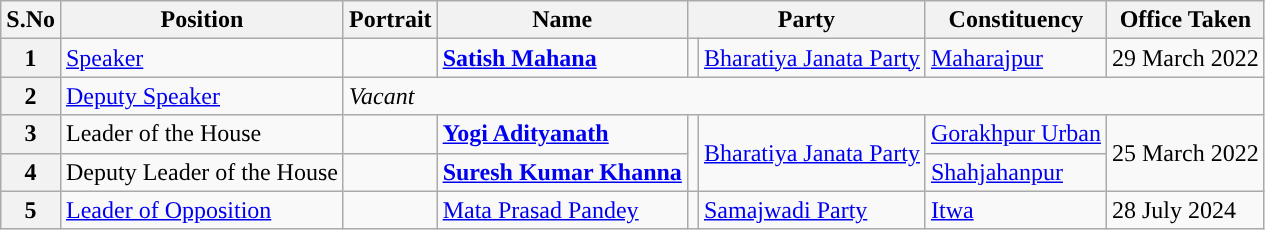<table class="wikitable sortable">
<tr>
<th>S.No</th>
<th>Position</th>
<th>Portrait</th>
<th>Name</th>
<th colspan="2">Party</th>
<th>Constituency</th>
<th>Office Taken</th>
</tr>
<tr>
<th>1</th>
<td><a href='#'>Speaker</a></td>
<td></td>
<td><strong><a href='#'>Satish Mahana</a></strong></td>
<td style="background:"></td>
<td><a href='#'>Bharatiya Janata Party</a></td>
<td><a href='#'>Maharajpur</a></td>
<td>29 March 2022</td>
</tr>
<tr>
<th>2</th>
<td><a href='#'>Deputy Speaker</a></td>
<td colspan="6"><em>Vacant</em></td>
</tr>
<tr>
<th>3</th>
<td>Leader of the House</td>
<td></td>
<td><strong><a href='#'>Yogi Adityanath</a></strong><br></td>
<td rowspan="2" style="background:"></td>
<td rowspan="2"><a href='#'>Bharatiya Janata Party</a></td>
<td><a href='#'>Gorakhpur Urban</a></td>
<td rowspan="2">25 March 2022</td>
</tr>
<tr>
<th>4</th>
<td>Deputy Leader of the House</td>
<td></td>
<td><strong><a href='#'>Suresh Kumar Khanna</a></strong><br></td>
<td><a href='#'>Shahjahanpur</a></td>
</tr>
<tr>
<th>5</th>
<td><a href='#'>Leader of Opposition</a></td>
<td></td>
<td><a href='#'>Mata Prasad Pandey</a></td>
<td style="background:"></td>
<td><a href='#'>Samajwadi Party</a></td>
<td><a href='#'>Itwa</a></td>
<td>28 July 2024</td>
</tr>
</table>
